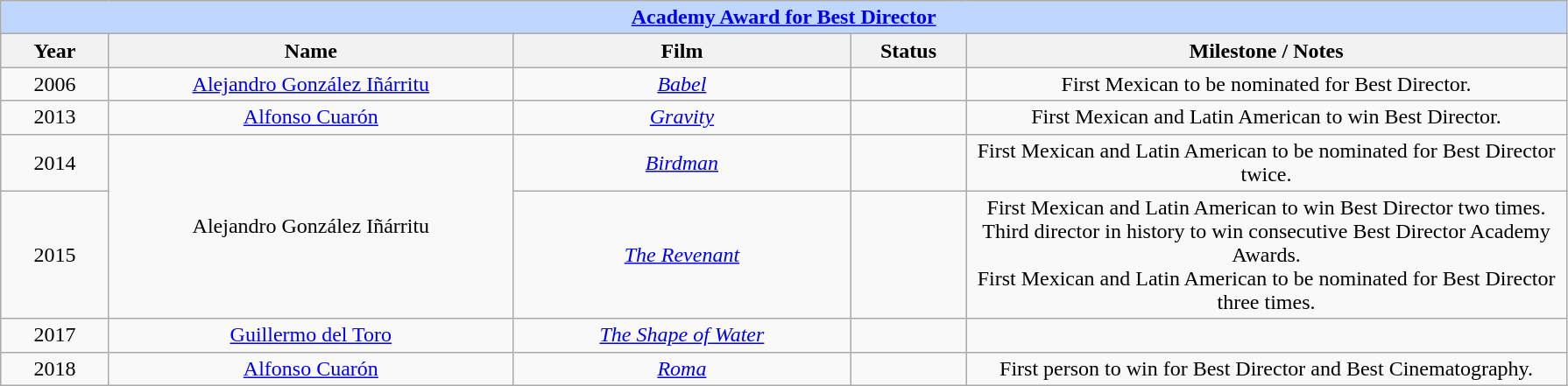<table class="wikitable" style="text-align: center">
<tr ---- bgcolor="#bfd7ff">
<td colspan=5 align=center><strong><a href='#'>Academy Award for Best Director</a></strong></td>
</tr>
<tr ---- bgcolor="#ebf5ff">
<th width="75">Year</th>
<th width="300">Name</th>
<th width="250">Film</th>
<th width="80">Status</th>
<th width="450">Milestone / Notes</th>
</tr>
<tr>
<td>2006</td>
<td><a href='#'>Alejandro González Iñárritu</a></td>
<td><em><a href='#'>Babel</a></em></td>
<td></td>
<td>First Mexican to be nominated for Best Director.</td>
</tr>
<tr>
<td>2013</td>
<td><a href='#'>Alfonso Cuarón</a></td>
<td><em><a href='#'>Gravity</a></em></td>
<td></td>
<td>First Mexican and Latin American to win Best Director.</td>
</tr>
<tr>
<td>2014</td>
<td rowspan=2>Alejandro González Iñárritu</td>
<td><em><a href='#'>Birdman</a></em></td>
<td></td>
<td>First Mexican and Latin American to be nominated for Best Director twice.</td>
</tr>
<tr>
<td>2015</td>
<td><em><a href='#'>The Revenant</a></em></td>
<td></td>
<td>First Mexican and Latin American to win Best Director two times.<br>Third director in history to win consecutive Best Director Academy Awards.<br>First Mexican and Latin American to be nominated for Best Director three times.</td>
</tr>
<tr>
<td>2017</td>
<td><a href='#'>Guillermo del Toro</a></td>
<td><em><a href='#'>The Shape of Water</a></em></td>
<td></td>
<td></td>
</tr>
<tr>
<td>2018</td>
<td><a href='#'>Alfonso Cuarón</a></td>
<td><em><a href='#'>Roma</a></em></td>
<td></td>
<td>First person to win for Best Director and Best Cinematography.</td>
</tr>
</table>
